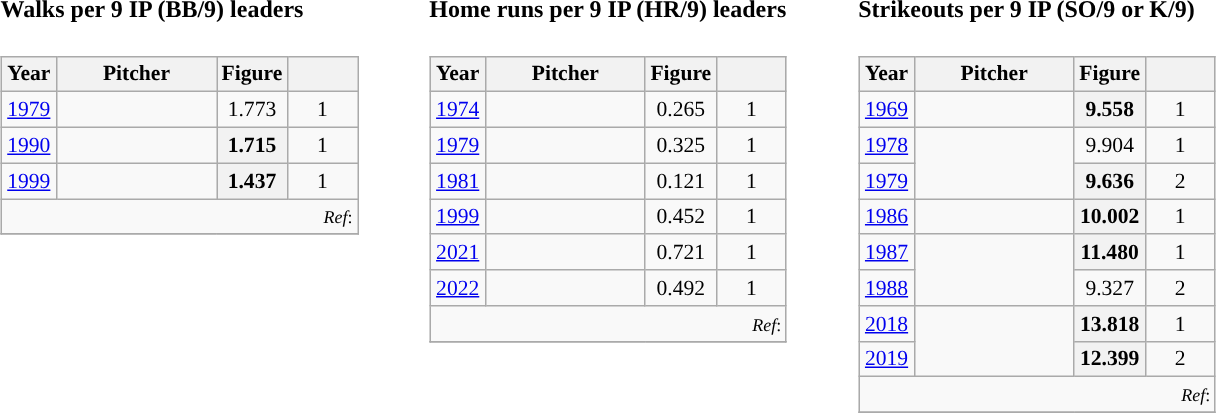<table>
<tr>
<td valign="top"><br><h4>Walks per 9 IP (BB/9) leaders</h4><table class="wikitable sortable"" style="font-size: 90%; text-align:left;">
<tr>
<th width="30">Year</th>
<th width="100">Pitcher</th>
<th width="40">Figure</th>
<th width="40"></th>
</tr>
<tr>
<td style="text-align:center"><a href='#'>1979</a></td>
<td align=left></td>
<td style="text-align:center">1.773</td>
<td style="text-align:center">1</td>
</tr>
<tr>
<td style="text-align:center"><a href='#'>1990</a></td>
<td align=left></td>
<th>1.715</th>
<td style="text-align:center">1</td>
</tr>
<tr>
<td style="text-align:center"><a href='#'>1999</a></td>
<td align=left></td>
<th>1.437</th>
<td style="text-align:center">1</td>
</tr>
<tr class="sortbottom">
<td style="text-align:right"; colspan="4"><small><em>Ref</em>:</small></td>
</tr>
<tr>
</tr>
</table>
</td>
<td width="25"> </td>
<td valign="top"><br><h4>Home runs per 9 IP (HR/9) leaders</h4><table class="wikitable sortable"" style="font-size: 90%; text-align:left;">
<tr>
<th width="30">Year</th>
<th width="100">Pitcher</th>
<th width="40">Figure</th>
<th width="40"></th>
</tr>
<tr>
<td style="text-align:center"><a href='#'>1974</a></td>
<td align=left></td>
<td style="text-align:center">0.265</td>
<td style="text-align:center">1</td>
</tr>
<tr>
<td style="text-align:center"><a href='#'>1979</a></td>
<td align=left></td>
<td style="text-align:center">0.325</td>
<td style="text-align:center">1</td>
</tr>
<tr>
<td style="text-align:center"><a href='#'>1981</a></td>
<td align=left></td>
<td style="text-align:center">0.121</td>
<td style="text-align:center">1</td>
</tr>
<tr>
<td style="text-align:center"><a href='#'>1999</a></td>
<td align=left></td>
<td style="text-align:center">0.452</td>
<td style="text-align:center">1</td>
</tr>
<tr>
<td style="text-align:center"><a href='#'>2021</a></td>
<td align=left></td>
<td style="text-align:center">0.721</td>
<td style="text-align:center">1</td>
</tr>
<tr>
<td style="text-align:center"><a href='#'>2022</a></td>
<td align=left></td>
<td style="text-align:center">0.492</td>
<td style="text-align:center">1</td>
</tr>
<tr class="sortbottom">
<td style="text-align:right"; colspan="4"><small><em>Ref</em>:</small></td>
</tr>
<tr>
</tr>
</table>
</td>
<td width="25"> </td>
<td valign="top"><br><h4>Strikeouts per 9 IP (SO/9 or K/9)</h4><table class="wikitable sortable"" style="font-size: 90%; text-align:left;">
<tr>
<th width="30">Year</th>
<th width="100">Pitcher</th>
<th width="40">Figure</th>
<th width="40"></th>
</tr>
<tr>
<td style="text-align:center"><a href='#'>1969</a></td>
<td align=left></td>
<th>9.558</th>
<td style="text-align:center">1</td>
</tr>
<tr>
<td style="text-align:center"><a href='#'>1978</a></td>
<td rowspan="2"; align=left></td>
<td style="text-align:center">9.904</td>
<td style="text-align:center">1</td>
</tr>
<tr>
<td style="text-align:center"><a href='#'>1979</a></td>
<th>9.636</th>
<td style="text-align:center">2</td>
</tr>
<tr>
<td style="text-align:center"><a href='#'>1986</a></td>
<td align=left></td>
<th>10.002</th>
<td style="text-align:center">1</td>
</tr>
<tr>
<td style="text-align:center"><a href='#'>1987</a></td>
<td rowspan="2"; align=left></td>
<th>11.480</th>
<td style="text-align:center">1</td>
</tr>
<tr>
<td style="text-align:center"><a href='#'>1988</a></td>
<td style="text-align:center">9.327</td>
<td style="text-align:center">2</td>
</tr>
<tr>
<td style="text-align:center"><a href='#'>2018</a></td>
<td rowspan="2"; align=left></td>
<th>13.818</th>
<td style="text-align:center">1</td>
</tr>
<tr>
<td style="text-align:center"><a href='#'>2019</a></td>
<th>12.399</th>
<td style="text-align:center">2</td>
</tr>
<tr class="sortbottom">
<td style="text-align:right"; colspan="4"><small><em>Ref</em>:</small></td>
</tr>
<tr>
</tr>
</table>
</td>
</tr>
</table>
